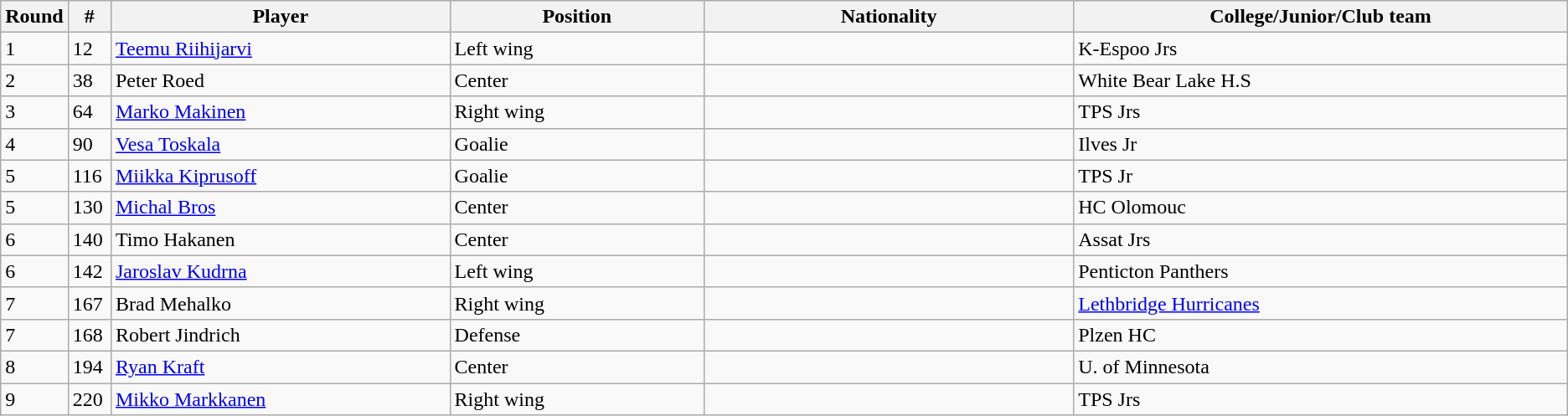<table class="wikitable">
<tr>
<th bgcolor="#DDDDFF" width="2.75%">Round</th>
<th bgcolor="#DDDDFF" width="2.75%">#</th>
<th bgcolor="#DDDDFF" width="22.0%">Player</th>
<th bgcolor="#DDDDFF" width="16.5%">Position</th>
<th bgcolor="#DDDDFF" width="24.0%">Nationality</th>
<th bgcolor="#DDDDFF" width="100.0%">College/Junior/Club team</th>
</tr>
<tr>
<td>1</td>
<td>12</td>
<td><a href='#'>Teemu Riihijarvi</a></td>
<td>Left wing</td>
<td></td>
<td>K-Espoo Jrs</td>
</tr>
<tr>
<td>2</td>
<td>38</td>
<td>Peter Roed</td>
<td>Center</td>
<td></td>
<td>White Bear Lake H.S</td>
</tr>
<tr>
<td>3</td>
<td>64</td>
<td><a href='#'>Marko Makinen</a></td>
<td>Right wing</td>
<td></td>
<td>TPS Jrs</td>
</tr>
<tr>
<td>4</td>
<td>90</td>
<td><a href='#'>Vesa Toskala</a></td>
<td>Goalie</td>
<td></td>
<td>Ilves Jr</td>
</tr>
<tr>
<td>5</td>
<td>116</td>
<td><a href='#'>Miikka Kiprusoff</a></td>
<td>Goalie</td>
<td></td>
<td>TPS Jr</td>
</tr>
<tr>
<td>5</td>
<td>130</td>
<td><a href='#'>Michal Bros</a></td>
<td>Center</td>
<td></td>
<td>HC Olomouc</td>
</tr>
<tr>
<td>6</td>
<td>140</td>
<td>Timo Hakanen</td>
<td>Center</td>
<td></td>
<td>Assat Jrs</td>
</tr>
<tr>
<td>6</td>
<td>142</td>
<td><a href='#'>Jaroslav Kudrna</a></td>
<td>Left wing</td>
<td></td>
<td>Penticton Panthers</td>
</tr>
<tr>
<td>7</td>
<td>167</td>
<td>Brad Mehalko</td>
<td>Right wing</td>
<td></td>
<td><a href='#'>Lethbridge Hurricanes</a></td>
</tr>
<tr>
<td>7</td>
<td>168</td>
<td>Robert Jindrich</td>
<td>Defense</td>
<td></td>
<td>Plzen HC</td>
</tr>
<tr>
<td>8</td>
<td>194</td>
<td><a href='#'>Ryan Kraft</a></td>
<td>Center</td>
<td></td>
<td>U. of Minnesota</td>
</tr>
<tr>
<td>9</td>
<td>220</td>
<td><a href='#'>Mikko Markkanen</a></td>
<td>Right wing</td>
<td></td>
<td>TPS Jrs</td>
</tr>
</table>
